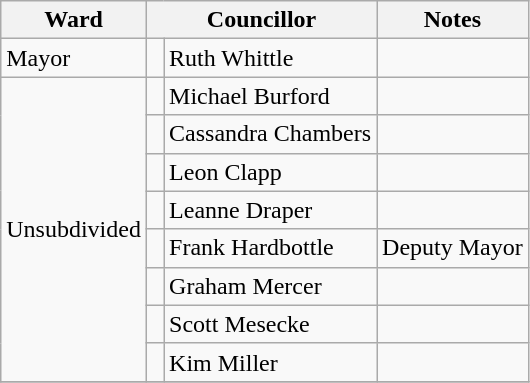<table class="wikitable">
<tr>
<th>Ward</th>
<th colspan="2">Councillor</th>
<th>Notes</th>
</tr>
<tr>
<td rowspan="1">Mayor</td>
<td> </td>
<td>Ruth Whittle</td>
<td></td>
</tr>
<tr>
<td rowspan="8">Unsubdivided</td>
<td> </td>
<td>Michael Burford</td>
<td></td>
</tr>
<tr>
<td> </td>
<td>Cassandra Chambers</td>
<td></td>
</tr>
<tr>
<td> </td>
<td>Leon Clapp</td>
<td></td>
</tr>
<tr>
<td> </td>
<td>Leanne Draper</td>
<td></td>
</tr>
<tr>
<td> </td>
<td>Frank Hardbottle</td>
<td>Deputy Mayor</td>
</tr>
<tr>
<td> </td>
<td>Graham Mercer</td>
<td></td>
</tr>
<tr>
<td> </td>
<td>Scott Mesecke</td>
<td></td>
</tr>
<tr>
<td> </td>
<td>Kim Miller</td>
<td></td>
</tr>
<tr>
</tr>
</table>
